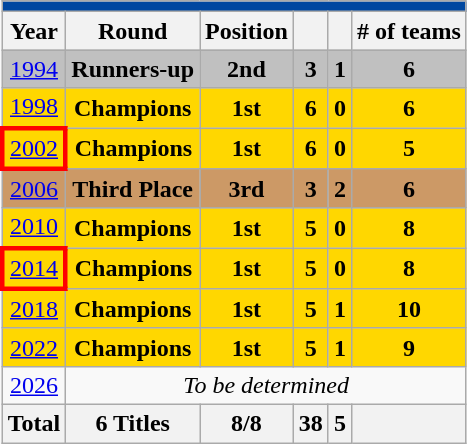<table class="wikitable" style="text-align: center;">
<tr>
<th style="background:#0047A0;" colspan="7"><a href='#'></a> </th>
</tr>
<tr>
<th>Year</th>
<th>Round</th>
<th>Position</th>
<th></th>
<th></th>
<th># of teams</th>
</tr>
<tr style="background:silver;">
<td> <a href='#'>1994</a></td>
<td><strong>Runners-up</strong></td>
<td><strong>2nd</strong></td>
<td><strong>3</strong></td>
<td><strong>1</strong></td>
<td><strong>6</strong></td>
</tr>
<tr style="background:gold;">
<td> <a href='#'>1998</a></td>
<td><strong>Champions</strong></td>
<td><strong>1st</strong></td>
<td><strong>6</strong></td>
<td><strong>0</strong></td>
<td><strong>6</strong></td>
</tr>
<tr style="background:gold;">
<td style="border: 3px solid red"> <a href='#'>2002</a></td>
<td><strong>Champions</strong></td>
<td><strong>1st</strong></td>
<td><strong>6</strong></td>
<td><strong>0</strong></td>
<td><strong>5</strong></td>
</tr>
<tr style="background:#CC9966;">
<td> <a href='#'>2006</a></td>
<td><strong>Third Place</strong></td>
<td><strong>3rd</strong></td>
<td><strong>3</strong></td>
<td><strong>2</strong></td>
<td><strong>6</strong></td>
</tr>
<tr style="background:gold;">
<td> <a href='#'>2010</a></td>
<td><strong>Champions</strong></td>
<td><strong>1st</strong></td>
<td><strong>5</strong></td>
<td><strong>0</strong></td>
<td><strong>8</strong></td>
</tr>
<tr style="background:gold;">
<td style="border: 3px solid red"> <a href='#'>2014</a></td>
<td><strong>Champions</strong></td>
<td><strong>1st</strong></td>
<td><strong>5</strong></td>
<td><strong>0</strong></td>
<td><strong>8</strong></td>
</tr>
<tr style="background:gold;">
<td> <a href='#'>2018</a></td>
<td><strong>Champions</strong></td>
<td><strong>1st</strong></td>
<td><strong>5</strong></td>
<td><strong>1</strong></td>
<td><strong>10</strong></td>
</tr>
<tr style="background:gold;">
<td> <a href='#'>2022</a></td>
<td><strong>Champions</strong></td>
<td><strong>1st</strong></td>
<td><strong>5</strong></td>
<td><strong>1</strong></td>
<td><strong>9</strong></td>
</tr>
<tr>
<td> <a href='#'>2026</a></td>
<td colspan="7"><em>To be determined</em></td>
</tr>
<tr>
<th>Total</th>
<th>6 Titles</th>
<th>8/8</th>
<th>38</th>
<th>5</th>
<th></th>
</tr>
</table>
